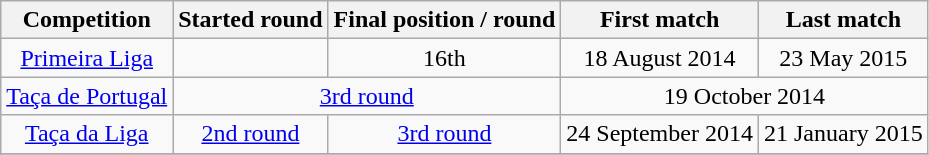<table class="wikitable" style="text-align:center;">
<tr>
<th>Competition</th>
<th>Started round</th>
<th>Final position / round</th>
<th>First match</th>
<th>Last match</th>
</tr>
<tr>
<td><a href='#'>Primeira Liga</a></td>
<td></td>
<td>16th</td>
<td>18 August 2014</td>
<td>23 May 2015</td>
</tr>
<tr>
<td><a href='#'>Taça de Portugal</a></td>
<td colspan="2"><a href='#'>3rd round</a></td>
<td colspan="2">19 October 2014</td>
</tr>
<tr>
<td><a href='#'>Taça da Liga</a></td>
<td><a href='#'>2nd round</a></td>
<td><a href='#'>3rd round</a></td>
<td>24 September 2014</td>
<td>21 January 2015</td>
</tr>
<tr>
</tr>
</table>
